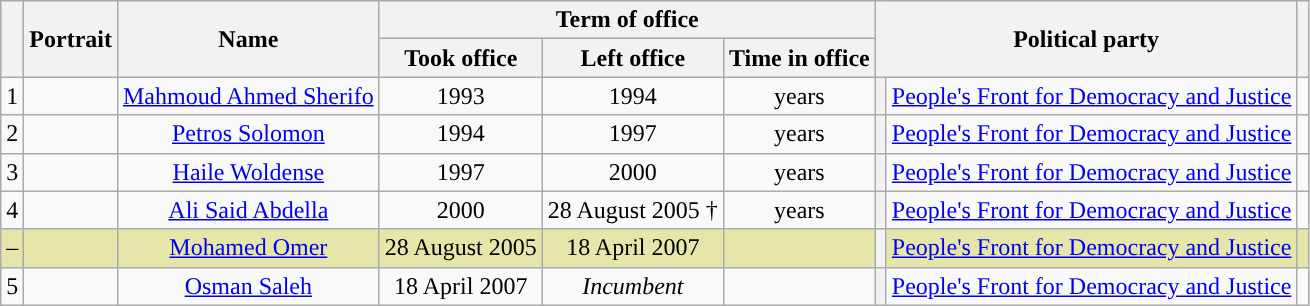<table class="wikitable" style="text-align:center">
<tr>
<th rowspan=2></th>
<th rowspan=2>Portrait</th>
<th rowspan=2>Name<br></th>
<th colspan=3>Term of office</th>
<th colspan=2 rowspan=2>Political party</th>
<th rowspan=2></th>
</tr>
<tr>
<th>Took office</th>
<th>Left office</th>
<th>Time in office</th>
</tr>
<tr>
<td>1</td>
<td></td>
<td><a href='#'>Mahmoud Ahmed Sherifo</a><br></td>
<td>1993</td>
<td>1994</td>
<td> years</td>
<th style="background:"></th>
<td><a href='#'>People's Front for Democracy and Justice</a></td>
<td></td>
</tr>
<tr>
<td>2</td>
<td></td>
<td><a href='#'>Petros Solomon</a><br></td>
<td>1994</td>
<td>1997</td>
<td> years</td>
<th style="background:"></th>
<td><a href='#'>People's Front for Democracy and Justice</a></td>
<td></td>
</tr>
<tr>
<td>3</td>
<td></td>
<td><a href='#'>Haile Woldense</a><br></td>
<td>1997</td>
<td>2000</td>
<td> years</td>
<th style="background:"></th>
<td><a href='#'>People's Front for Democracy and Justice</a></td>
<td></td>
</tr>
<tr>
<td>4</td>
<td></td>
<td><a href='#'>Ali Said Abdella</a><br></td>
<td>2000</td>
<td>28 August 2005 †</td>
<td> years</td>
<th style="background:"></th>
<td><a href='#'>People's Front for Democracy and Justice</a></td>
<td></td>
</tr>
<tr style="background:#e6e6aa;">
<td>–</td>
<td></td>
<td><a href='#'>Mohamed Omer</a><br></td>
<td>28 August 2005</td>
<td>18 April 2007</td>
<td></td>
<th style="background:"></th>
<td><a href='#'>People's Front for Democracy and Justice</a></td>
<td></td>
</tr>
<tr>
<td>5</td>
<td></td>
<td><a href='#'>Osman Saleh</a><br></td>
<td>18 April 2007</td>
<td><em>Incumbent</em></td>
<td></td>
<th style="background:"></th>
<td><a href='#'>People's Front for Democracy and Justice</a></td>
<td></td>
</tr>
</table>
